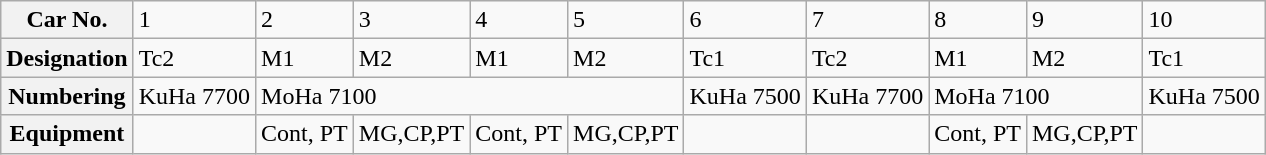<table class="wikitable">
<tr>
<th>Car No.</th>
<td>1</td>
<td>2</td>
<td>3</td>
<td>4</td>
<td>5</td>
<td>6</td>
<td>7</td>
<td>8</td>
<td>9</td>
<td>10</td>
</tr>
<tr>
<th>Designation</th>
<td>Tc2</td>
<td>M1</td>
<td>M2</td>
<td>M1</td>
<td>M2</td>
<td>Tc1</td>
<td>Tc2</td>
<td>M1</td>
<td>M2</td>
<td>Tc1</td>
</tr>
<tr>
<th>Numbering</th>
<td>KuHa 7700</td>
<td colspan="4">MoHa 7100</td>
<td>KuHa 7500</td>
<td>KuHa 7700</td>
<td colspan="2">MoHa 7100</td>
<td>KuHa 7500</td>
</tr>
<tr>
<th>Equipment</th>
<td> </td>
<td>Cont, PT</td>
<td>MG,CP,PT</td>
<td>Cont, PT</td>
<td>MG,CP,PT</td>
<td> </td>
<td> </td>
<td>Cont, PT</td>
<td>MG,CP,PT</td>
<td> </td>
</tr>
</table>
